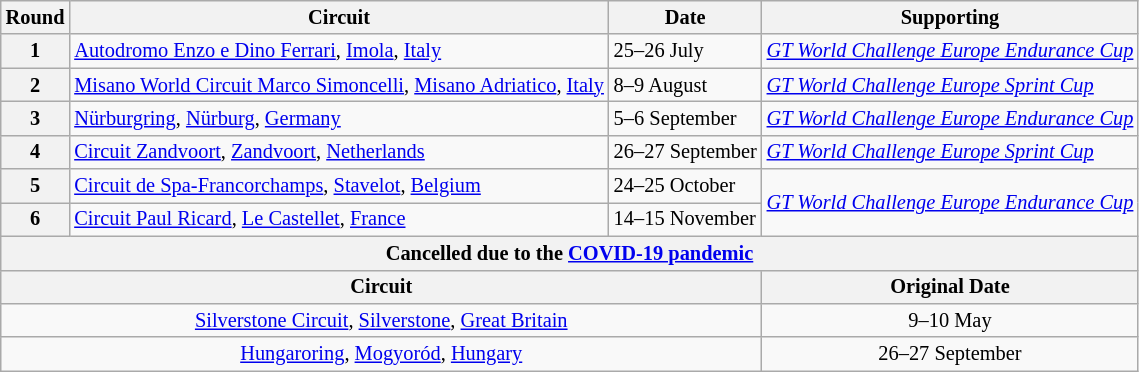<table class="wikitable" style="font-size:85%;">
<tr>
<th>Round</th>
<th>Circuit</th>
<th>Date</th>
<th>Supporting</th>
</tr>
<tr>
<th>1</th>
<td> <a href='#'>Autodromo Enzo e Dino Ferrari</a>, <a href='#'>Imola</a>, <a href='#'>Italy</a></td>
<td>25–26 July</td>
<td><em><a href='#'>GT World Challenge Europe Endurance Cup</a></em></td>
</tr>
<tr>
<th>2</th>
<td> <a href='#'>Misano World Circuit Marco Simoncelli</a>, <a href='#'>Misano Adriatico</a>, <a href='#'>Italy</a></td>
<td>8–9 August</td>
<td><em><a href='#'>GT World Challenge Europe Sprint Cup</a></em></td>
</tr>
<tr>
<th>3</th>
<td> <a href='#'>Nürburgring</a>, <a href='#'>Nürburg</a>, <a href='#'>Germany</a></td>
<td>5–6 September</td>
<td><em><a href='#'>GT World Challenge Europe Endurance Cup</a></em></td>
</tr>
<tr>
<th>4</th>
<td> <a href='#'>Circuit Zandvoort</a>, <a href='#'>Zandvoort</a>, <a href='#'>Netherlands</a></td>
<td>26–27 September</td>
<td><em><a href='#'>GT World Challenge Europe Sprint Cup</a></em></td>
</tr>
<tr>
<th>5</th>
<td> <a href='#'>Circuit de Spa-Francorchamps</a>, <a href='#'>Stavelot</a>, <a href='#'>Belgium</a></td>
<td>24–25 October</td>
<td rowspan="2"><em><a href='#'>GT World Challenge Europe Endurance Cup</a></em></td>
</tr>
<tr>
<th>6</th>
<td> <a href='#'>Circuit Paul Ricard</a>, <a href='#'>Le Castellet</a>, <a href='#'>France</a></td>
<td>14–15 November</td>
</tr>
<tr>
<th colspan=4>Cancelled due to the <a href='#'>COVID-19 pandemic</a></th>
</tr>
<tr>
<th colspan="3" align =center>Circuit</th>
<th>Original Date</th>
</tr>
<tr>
<td colspan="3" align =center> <a href='#'>Silverstone Circuit</a>, <a href='#'>Silverstone</a>, <a href='#'>Great Britain</a></td>
<td align =center>9–10 May</td>
</tr>
<tr>
<td colspan="3" align =center> <a href='#'>Hungaroring</a>, <a href='#'>Mogyoród</a>, <a href='#'>Hungary</a></td>
<td align =center>26–27 September</td>
</tr>
</table>
